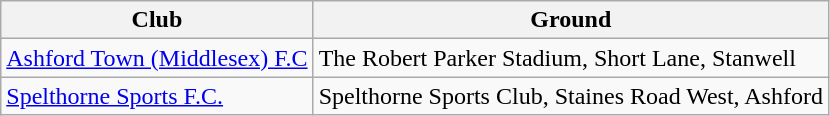<table class="wikitable">
<tr>
<th>Club</th>
<th>Ground</th>
</tr>
<tr>
<td><a href='#'>Ashford Town (Middlesex) F.C</a></td>
<td>The Robert Parker Stadium, Short Lane, Stanwell</td>
</tr>
<tr>
<td><a href='#'>Spelthorne Sports F.C.</a></td>
<td>Spelthorne Sports Club, Staines Road West, Ashford</td>
</tr>
</table>
